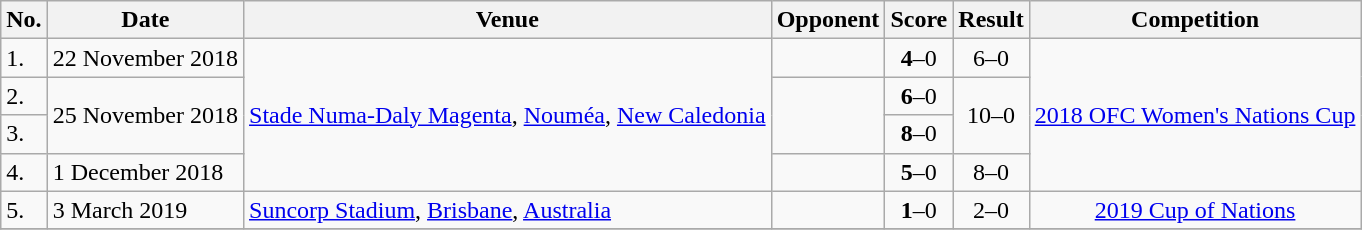<table class="wikitable">
<tr>
<th>No.</th>
<th>Date</th>
<th>Venue</th>
<th>Opponent</th>
<th>Score</th>
<th>Result</th>
<th>Competition</th>
</tr>
<tr>
<td>1.</td>
<td>22 November 2018</td>
<td rowspan=4><a href='#'>Stade Numa-Daly Magenta</a>, <a href='#'>Nouméa</a>, <a href='#'>New Caledonia</a></td>
<td></td>
<td align=center><strong>4</strong>–0</td>
<td align=center>6–0</td>
<td rowspan=4><a href='#'>2018 OFC Women's Nations Cup</a></td>
</tr>
<tr>
<td>2.</td>
<td rowspan=2>25 November 2018</td>
<td rowspan=2></td>
<td align=center><strong>6</strong>–0</td>
<td rowspan=2 align=center>10–0</td>
</tr>
<tr>
<td>3.</td>
<td align=center><strong>8</strong>–0</td>
</tr>
<tr>
<td>4.</td>
<td>1 December 2018</td>
<td></td>
<td align=center><strong>5</strong>–0</td>
<td align=center>8–0</td>
</tr>
<tr>
<td>5.</td>
<td>3 March 2019</td>
<td><a href='#'>Suncorp Stadium</a>, <a href='#'>Brisbane</a>, <a href='#'>Australia</a></td>
<td></td>
<td align=center><strong>1</strong>–0</td>
<td align=center>2–0</td>
<td align=center><a href='#'>2019 Cup of Nations</a></td>
</tr>
<tr>
</tr>
</table>
